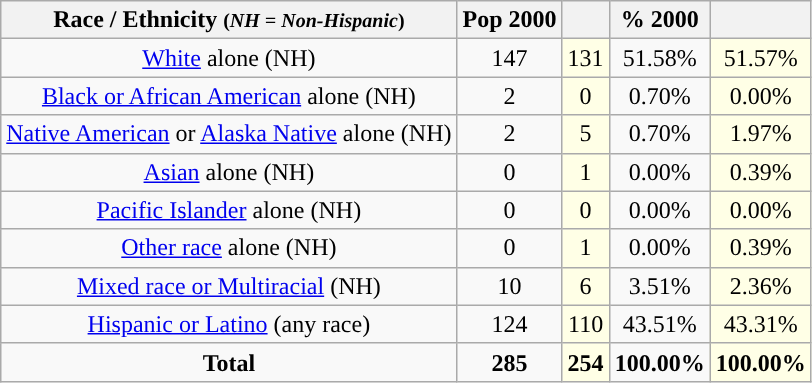<table class="wikitable" style="text-align:center;">
<tr>
<th>Race / Ethnicity <small>(<em>NH = Non-Hispanic</em>)</small></th>
<th>Pop 2000</th>
<th></th>
<th>% 2000</th>
<th></th>
</tr>
<tr>
<td><a href='#'>White</a> alone (NH)</td>
<td>147</td>
<td style='background: #ffffe6;'>131</td>
<td>51.58%</td>
<td style='background: #ffffe6;'>51.57%</td>
</tr>
<tr>
<td><a href='#'>Black or African American</a> alone (NH)</td>
<td>2</td>
<td style='background: #ffffe6;'>0</td>
<td>0.70%</td>
<td style='background: #ffffe6;'>0.00%</td>
</tr>
<tr>
<td><a href='#'>Native American</a> or <a href='#'>Alaska Native</a> alone (NH)</td>
<td>2</td>
<td style='background: #ffffe6;'>5</td>
<td>0.70%</td>
<td style='background: #ffffe6;'>1.97%</td>
</tr>
<tr>
<td><a href='#'>Asian</a> alone (NH)</td>
<td>0</td>
<td style='background: #ffffe6;'>1</td>
<td>0.00%</td>
<td style='background: #ffffe6;'>0.39%</td>
</tr>
<tr>
<td><a href='#'>Pacific Islander</a> alone (NH)</td>
<td>0</td>
<td style='background: #ffffe6;'>0</td>
<td>0.00%</td>
<td style='background: #ffffe6;'>0.00%</td>
</tr>
<tr>
<td><a href='#'>Other race</a> alone (NH)</td>
<td>0</td>
<td style='background: #ffffe6;'>1</td>
<td>0.00%</td>
<td style='background: #ffffe6;'>0.39%</td>
</tr>
<tr>
<td><a href='#'>Mixed race or Multiracial</a> (NH)</td>
<td>10</td>
<td style='background: #ffffe6;'>6</td>
<td>3.51%</td>
<td style='background: #ffffe6;'>2.36%</td>
</tr>
<tr>
<td><a href='#'>Hispanic or Latino</a> (any race)</td>
<td>124</td>
<td style='background: #ffffe6;'>110</td>
<td>43.51%</td>
<td style='background: #ffffe6;'>43.31%</td>
</tr>
<tr>
<td><strong>Total</strong></td>
<td><strong>285</strong></td>
<td style='background: #ffffe6;'><strong>254</strong></td>
<td><strong>100.00%</strong></td>
<td style='background: #ffffe6;'><strong>100.00%</strong></td>
</tr>
</table>
